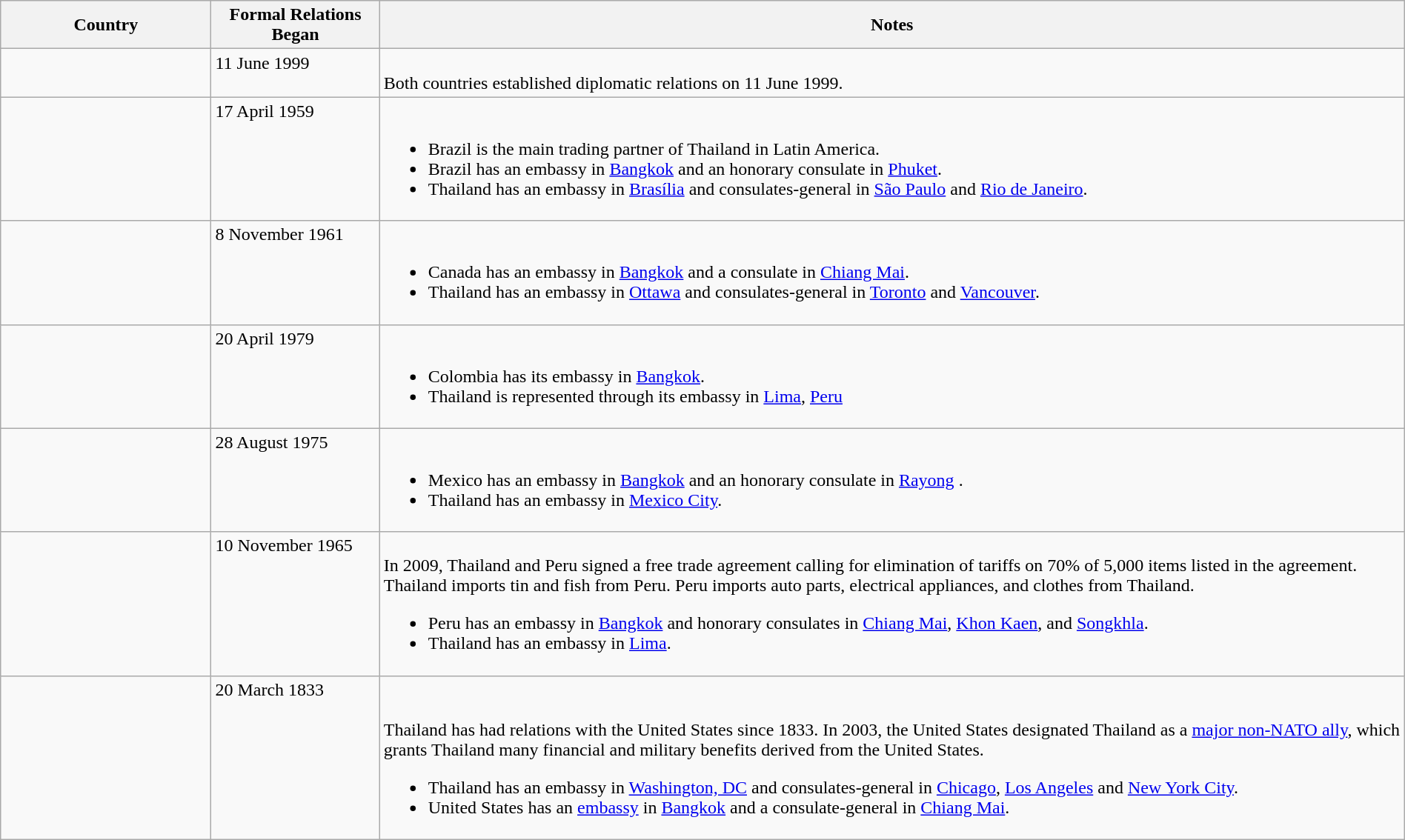<table class="wikitable sortable" style="width:100%; margin:auto;">
<tr>
<th style="width:15%;">Country</th>
<th style="width:12%;">Formal Relations Began</th>
<th>Notes</th>
</tr>
<tr valign="top">
<td></td>
<td>11 June 1999</td>
<td><br>Both countries established diplomatic relations on 11 June 1999.</td>
</tr>
<tr valign="top">
<td></td>
<td>17 April 1959</td>
<td><br><ul><li>Brazil is the main trading partner of Thailand in Latin America.</li><li>Brazil has an embassy in <a href='#'>Bangkok</a> and an honorary consulate in <a href='#'>Phuket</a>.</li><li>Thailand has an embassy in <a href='#'>Brasília</a> and consulates-general in <a href='#'>São Paulo</a> and <a href='#'>Rio de Janeiro</a>.</li></ul></td>
</tr>
<tr valign="top">
<td></td>
<td>8 November 1961</td>
<td><br><ul><li>Canada has an embassy in <a href='#'>Bangkok</a> and a consulate in <a href='#'>Chiang Mai</a>.</li><li>Thailand has an embassy in <a href='#'>Ottawa</a> and consulates-general in <a href='#'>Toronto</a> and <a href='#'>Vancouver</a>.</li></ul></td>
</tr>
<tr valign="top">
<td></td>
<td>20 April 1979</td>
<td><br><ul><li>Colombia has its embassy in <a href='#'>Bangkok</a>.</li><li>Thailand is represented through its embassy in <a href='#'>Lima</a>, <a href='#'>Peru</a></li></ul></td>
</tr>
<tr valign="top">
<td></td>
<td>28 August 1975</td>
<td><br><ul><li>Mexico has an embassy in <a href='#'>Bangkok</a> and an honorary consulate in <a href='#'>Rayong</a> .</li><li>Thailand has an embassy in <a href='#'>Mexico City</a>.</li></ul></td>
</tr>
<tr valign="top">
<td></td>
<td>10 November 1965</td>
<td><br>In 2009, Thailand and Peru signed a free trade agreement calling for elimination of tariffs on 70% of 5,000 items listed in the agreement.  Thailand imports tin and fish from Peru.  Peru imports auto parts, electrical appliances, and clothes from Thailand.<ul><li>Peru has an embassy in <a href='#'>Bangkok</a> and honorary consulates in <a href='#'>Chiang Mai</a>, <a href='#'>Khon Kaen</a>, and <a href='#'>Songkhla</a>.</li><li>Thailand has an embassy in <a href='#'>Lima</a>.</li></ul></td>
</tr>
<tr valign="top">
<td></td>
<td>20 March 1833</td>
<td><br><br>Thailand has had relations with the United States since 1833. In 2003, the United States designated Thailand as a <a href='#'>major non-NATO ally</a>, which grants Thailand many financial and military benefits derived from the United States.<ul><li>Thailand has an embassy in <a href='#'>Washington, DC</a> and consulates-general in <a href='#'>Chicago</a>, <a href='#'>Los Angeles</a> and <a href='#'>New York City</a>.</li><li>United States has an <a href='#'>embassy</a> in <a href='#'>Bangkok</a> and a consulate-general in <a href='#'>Chiang Mai</a>.</li></ul></td>
</tr>
</table>
